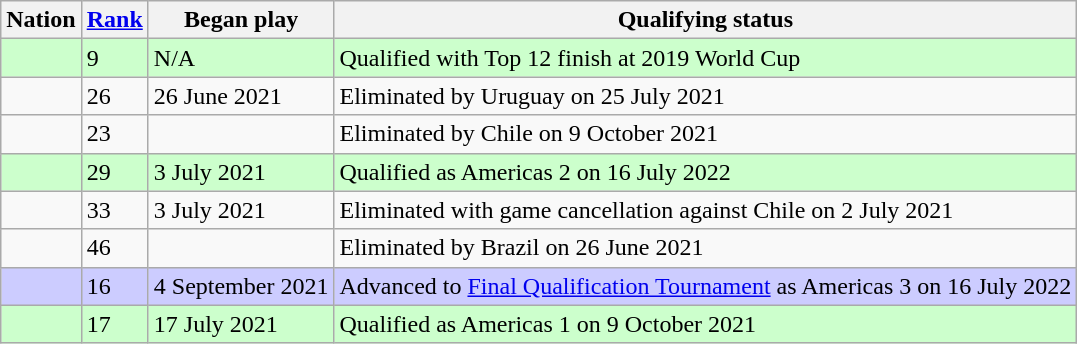<table class="wikitable sortable">
<tr>
<th>Nation</th>
<th data-sort-type="number"><a href='#'>Rank</a></th>
<th data-sort-type="date">Began play</th>
<th>Qualifying status</th>
</tr>
<tr bgcolor="#ccffcc">
<td></td>
<td>9</td>
<td>N/A</td>
<td>Qualified with Top 12 finish at 2019 World Cup</td>
</tr>
<tr>
<td></td>
<td>26</td>
<td>26 June 2021</td>
<td>Eliminated by Uruguay on 25 July 2021</td>
</tr>
<tr>
<td><strong></strong></td>
<td>23</td>
<td></td>
<td>Eliminated by Chile on 9 October 2021</td>
</tr>
<tr bgcolor="#ccffcc">
<td></td>
<td>29</td>
<td>3 July 2021</td>
<td>Qualified as Americas 2 on 16 July 2022</td>
</tr>
<tr>
<td></td>
<td>33</td>
<td>3 July 2021</td>
<td>Eliminated with game cancellation against Chile on 2 July 2021</td>
</tr>
<tr>
<td></td>
<td>46</td>
<td></td>
<td>Eliminated by Brazil on 26 June 2021</td>
</tr>
<tr bgcolor="#ccccff">
<td><strong></strong></td>
<td>16</td>
<td>4 September 2021</td>
<td>Advanced to <a href='#'>Final Qualification Tournament</a> as Americas 3 on 16 July 2022</td>
</tr>
<tr bgcolor="#ccffcc">
<td><strong></strong></td>
<td>17</td>
<td>17 July 2021</td>
<td>Qualified as Americas 1 on 9 October 2021</td>
</tr>
</table>
